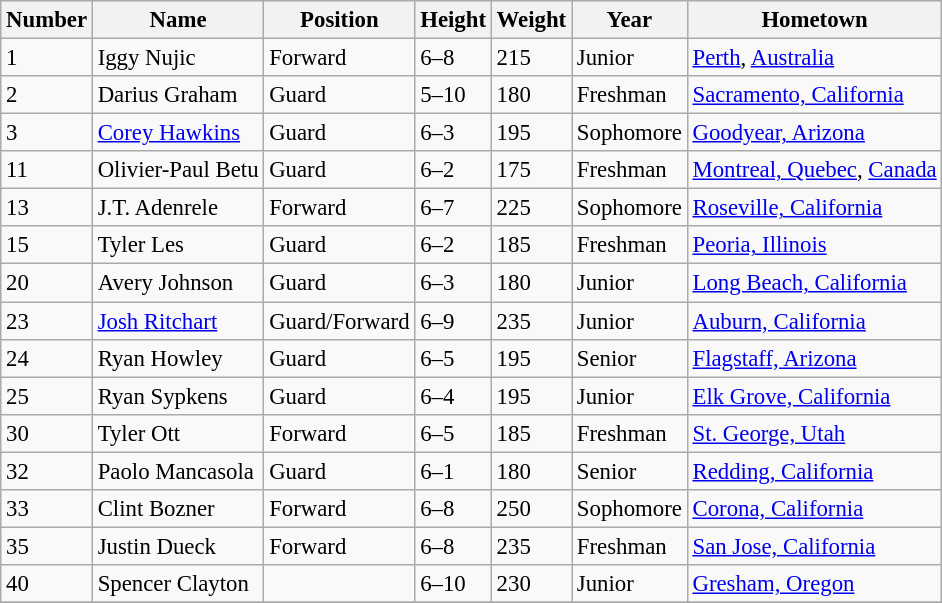<table class="wikitable" style="font-size: 95%;">
<tr>
<th>Number</th>
<th>Name</th>
<th>Position</th>
<th>Height</th>
<th>Weight</th>
<th>Year</th>
<th>Hometown</th>
</tr>
<tr>
<td>1</td>
<td>Iggy Nujic</td>
<td>Forward</td>
<td>6–8</td>
<td>215</td>
<td>Junior</td>
<td><a href='#'>Perth</a>, <a href='#'>Australia</a></td>
</tr>
<tr>
<td>2</td>
<td>Darius Graham</td>
<td>Guard</td>
<td>5–10</td>
<td>180</td>
<td>Freshman</td>
<td><a href='#'>Sacramento, California</a></td>
</tr>
<tr>
<td>3</td>
<td><a href='#'>Corey Hawkins</a></td>
<td>Guard</td>
<td>6–3</td>
<td>195</td>
<td>Sophomore</td>
<td><a href='#'>Goodyear, Arizona</a></td>
</tr>
<tr>
<td>11</td>
<td>Olivier-Paul Betu</td>
<td>Guard</td>
<td>6–2</td>
<td>175</td>
<td>Freshman</td>
<td><a href='#'>Montreal, Quebec</a>, <a href='#'>Canada</a></td>
</tr>
<tr>
<td>13</td>
<td>J.T. Adenrele</td>
<td>Forward</td>
<td>6–7</td>
<td>225</td>
<td>Sophomore</td>
<td><a href='#'>Roseville, California</a></td>
</tr>
<tr>
<td>15</td>
<td>Tyler Les</td>
<td>Guard</td>
<td>6–2</td>
<td>185</td>
<td>Freshman</td>
<td><a href='#'>Peoria, Illinois</a></td>
</tr>
<tr>
<td>20</td>
<td>Avery Johnson</td>
<td>Guard</td>
<td>6–3</td>
<td>180</td>
<td>Junior</td>
<td><a href='#'>Long Beach, California</a></td>
</tr>
<tr>
<td>23</td>
<td><a href='#'>Josh Ritchart</a></td>
<td>Guard/Forward</td>
<td>6–9</td>
<td>235</td>
<td>Junior</td>
<td><a href='#'>Auburn, California</a></td>
</tr>
<tr>
<td>24</td>
<td>Ryan Howley</td>
<td>Guard</td>
<td>6–5</td>
<td>195</td>
<td>Senior</td>
<td><a href='#'>Flagstaff, Arizona</a></td>
</tr>
<tr>
<td>25</td>
<td>Ryan Sypkens</td>
<td>Guard</td>
<td>6–4</td>
<td>195</td>
<td>Junior</td>
<td><a href='#'>Elk Grove, California</a></td>
</tr>
<tr>
<td>30</td>
<td>Tyler Ott</td>
<td>Forward</td>
<td>6–5</td>
<td>185</td>
<td>Freshman</td>
<td><a href='#'>St. George, Utah</a></td>
</tr>
<tr>
<td>32</td>
<td>Paolo Mancasola</td>
<td>Guard</td>
<td>6–1</td>
<td>180</td>
<td>Senior</td>
<td><a href='#'>Redding, California</a></td>
</tr>
<tr>
<td>33</td>
<td>Clint Bozner</td>
<td>Forward</td>
<td>6–8</td>
<td>250</td>
<td>Sophomore</td>
<td><a href='#'>Corona, California</a></td>
</tr>
<tr>
<td>35</td>
<td>Justin Dueck</td>
<td>Forward</td>
<td>6–8</td>
<td>235</td>
<td>Freshman</td>
<td><a href='#'>San Jose, California</a></td>
</tr>
<tr>
<td>40</td>
<td>Spencer Clayton</td>
<td></td>
<td>6–10</td>
<td>230</td>
<td>Junior</td>
<td><a href='#'>Gresham, Oregon</a></td>
</tr>
<tr>
</tr>
</table>
